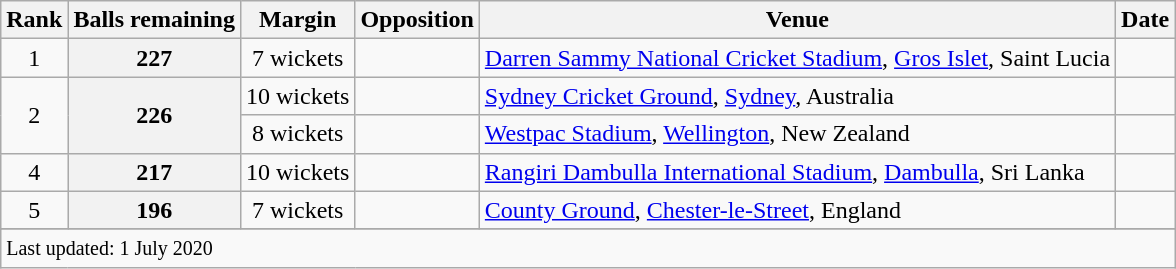<table class="wikitable plainrowheaders sortable">
<tr>
<th scope=col>Rank</th>
<th scope=col>Balls remaining</th>
<th scope=col>Margin</th>
<th scope=col>Opposition</th>
<th scope=col>Venue</th>
<th scope=col>Date</th>
</tr>
<tr>
<td align=center>1</td>
<th scope=row style=text-align:center;>227</th>
<td scope=row style=text-align:center;>7 wickets</td>
<td></td>
<td><a href='#'>Darren Sammy National Cricket Stadium</a>, <a href='#'>Gros Islet</a>, Saint Lucia</td>
<td></td>
</tr>
<tr>
<td align=center rowspan=2>2</td>
<th scope=row style=text-align:center; rowspan=2>226</th>
<td scope=row style=text-align:center;>10 wickets</td>
<td></td>
<td><a href='#'>Sydney Cricket Ground</a>, <a href='#'>Sydney</a>, Australia</td>
<td></td>
</tr>
<tr>
<td scope=row style=text-align:center;>8 wickets</td>
<td></td>
<td><a href='#'>Westpac Stadium</a>, <a href='#'>Wellington</a>, New Zealand</td>
<td> </td>
</tr>
<tr>
<td align=center>4</td>
<th scope=row style=text-align:center;>217</th>
<td scope=row style=text-align:center;>10 wickets</td>
<td></td>
<td><a href='#'>Rangiri Dambulla International Stadium</a>, <a href='#'>Dambulla</a>, Sri Lanka</td>
<td></td>
</tr>
<tr>
<td align=center>5</td>
<th scope=row style=text-align:center;>196</th>
<td scope=row style=text-align:center;>7 wickets</td>
<td></td>
<td><a href='#'>County Ground</a>, <a href='#'>Chester-le-Street</a>, England</td>
<td></td>
</tr>
<tr>
</tr>
<tr class=sortbottom>
<td colspan=6><small>Last updated: 1 July 2020</small></td>
</tr>
</table>
